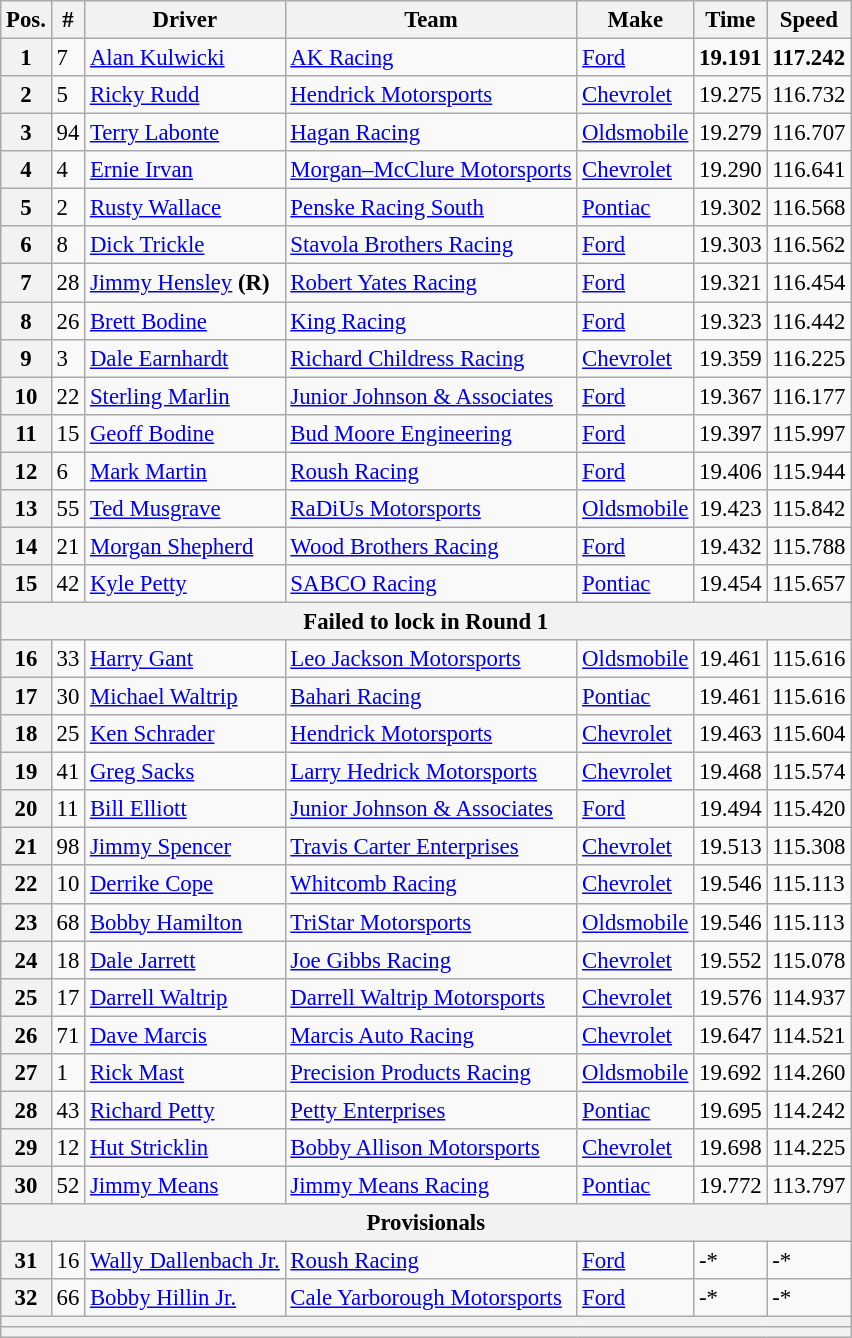<table class="wikitable" style="font-size:95%">
<tr>
<th>Pos.</th>
<th>#</th>
<th>Driver</th>
<th>Team</th>
<th>Make</th>
<th>Time</th>
<th>Speed</th>
</tr>
<tr>
<th>1</th>
<td>7</td>
<td><a href='#'>Alan Kulwicki</a></td>
<td><a href='#'>AK Racing</a></td>
<td><a href='#'>Ford</a></td>
<td><strong>19.191</strong></td>
<td><strong>117.242</strong></td>
</tr>
<tr>
<th>2</th>
<td>5</td>
<td><a href='#'>Ricky Rudd</a></td>
<td><a href='#'>Hendrick Motorsports</a></td>
<td><a href='#'>Chevrolet</a></td>
<td>19.275</td>
<td>116.732</td>
</tr>
<tr>
<th>3</th>
<td>94</td>
<td><a href='#'>Terry Labonte</a></td>
<td><a href='#'>Hagan Racing</a></td>
<td><a href='#'>Oldsmobile</a></td>
<td>19.279</td>
<td>116.707</td>
</tr>
<tr>
<th>4</th>
<td>4</td>
<td><a href='#'>Ernie Irvan</a></td>
<td><a href='#'>Morgan–McClure Motorsports</a></td>
<td><a href='#'>Chevrolet</a></td>
<td>19.290</td>
<td>116.641</td>
</tr>
<tr>
<th>5</th>
<td>2</td>
<td><a href='#'>Rusty Wallace</a></td>
<td><a href='#'>Penske Racing South</a></td>
<td><a href='#'>Pontiac</a></td>
<td>19.302</td>
<td>116.568</td>
</tr>
<tr>
<th>6</th>
<td>8</td>
<td><a href='#'>Dick Trickle</a></td>
<td><a href='#'>Stavola Brothers Racing</a></td>
<td><a href='#'>Ford</a></td>
<td>19.303</td>
<td>116.562</td>
</tr>
<tr>
<th>7</th>
<td>28</td>
<td><a href='#'>Jimmy Hensley</a> <strong>(R)</strong></td>
<td><a href='#'>Robert Yates Racing</a></td>
<td><a href='#'>Ford</a></td>
<td>19.321</td>
<td>116.454</td>
</tr>
<tr>
<th>8</th>
<td>26</td>
<td><a href='#'>Brett Bodine</a></td>
<td><a href='#'>King Racing</a></td>
<td><a href='#'>Ford</a></td>
<td>19.323</td>
<td>116.442</td>
</tr>
<tr>
<th>9</th>
<td>3</td>
<td><a href='#'>Dale Earnhardt</a></td>
<td><a href='#'>Richard Childress Racing</a></td>
<td><a href='#'>Chevrolet</a></td>
<td>19.359</td>
<td>116.225</td>
</tr>
<tr>
<th>10</th>
<td>22</td>
<td><a href='#'>Sterling Marlin</a></td>
<td><a href='#'>Junior Johnson & Associates</a></td>
<td><a href='#'>Ford</a></td>
<td>19.367</td>
<td>116.177</td>
</tr>
<tr>
<th>11</th>
<td>15</td>
<td><a href='#'>Geoff Bodine</a></td>
<td><a href='#'>Bud Moore Engineering</a></td>
<td><a href='#'>Ford</a></td>
<td>19.397</td>
<td>115.997</td>
</tr>
<tr>
<th>12</th>
<td>6</td>
<td><a href='#'>Mark Martin</a></td>
<td><a href='#'>Roush Racing</a></td>
<td><a href='#'>Ford</a></td>
<td>19.406</td>
<td>115.944</td>
</tr>
<tr>
<th>13</th>
<td>55</td>
<td><a href='#'>Ted Musgrave</a></td>
<td><a href='#'>RaDiUs Motorsports</a></td>
<td><a href='#'>Oldsmobile</a></td>
<td>19.423</td>
<td>115.842</td>
</tr>
<tr>
<th>14</th>
<td>21</td>
<td><a href='#'>Morgan Shepherd</a></td>
<td><a href='#'>Wood Brothers Racing</a></td>
<td><a href='#'>Ford</a></td>
<td>19.432</td>
<td>115.788</td>
</tr>
<tr>
<th>15</th>
<td>42</td>
<td><a href='#'>Kyle Petty</a></td>
<td><a href='#'>SABCO Racing</a></td>
<td><a href='#'>Pontiac</a></td>
<td>19.454</td>
<td>115.657</td>
</tr>
<tr>
<th colspan="7">Failed to lock in Round 1</th>
</tr>
<tr>
<th>16</th>
<td>33</td>
<td><a href='#'>Harry Gant</a></td>
<td><a href='#'>Leo Jackson Motorsports</a></td>
<td><a href='#'>Oldsmobile</a></td>
<td>19.461</td>
<td>115.616</td>
</tr>
<tr>
<th>17</th>
<td>30</td>
<td><a href='#'>Michael Waltrip</a></td>
<td><a href='#'>Bahari Racing</a></td>
<td><a href='#'>Pontiac</a></td>
<td>19.461</td>
<td>115.616</td>
</tr>
<tr>
<th>18</th>
<td>25</td>
<td><a href='#'>Ken Schrader</a></td>
<td><a href='#'>Hendrick Motorsports</a></td>
<td><a href='#'>Chevrolet</a></td>
<td>19.463</td>
<td>115.604</td>
</tr>
<tr>
<th>19</th>
<td>41</td>
<td><a href='#'>Greg Sacks</a></td>
<td><a href='#'>Larry Hedrick Motorsports</a></td>
<td><a href='#'>Chevrolet</a></td>
<td>19.468</td>
<td>115.574</td>
</tr>
<tr>
<th>20</th>
<td>11</td>
<td><a href='#'>Bill Elliott</a></td>
<td><a href='#'>Junior Johnson & Associates</a></td>
<td><a href='#'>Ford</a></td>
<td>19.494</td>
<td>115.420</td>
</tr>
<tr>
<th>21</th>
<td>98</td>
<td><a href='#'>Jimmy Spencer</a></td>
<td><a href='#'>Travis Carter Enterprises</a></td>
<td><a href='#'>Chevrolet</a></td>
<td>19.513</td>
<td>115.308</td>
</tr>
<tr>
<th>22</th>
<td>10</td>
<td><a href='#'>Derrike Cope</a></td>
<td><a href='#'>Whitcomb Racing</a></td>
<td><a href='#'>Chevrolet</a></td>
<td>19.546</td>
<td>115.113</td>
</tr>
<tr>
<th>23</th>
<td>68</td>
<td><a href='#'>Bobby Hamilton</a></td>
<td><a href='#'>TriStar Motorsports</a></td>
<td><a href='#'>Oldsmobile</a></td>
<td>19.546</td>
<td>115.113</td>
</tr>
<tr>
<th>24</th>
<td>18</td>
<td><a href='#'>Dale Jarrett</a></td>
<td><a href='#'>Joe Gibbs Racing</a></td>
<td><a href='#'>Chevrolet</a></td>
<td>19.552</td>
<td>115.078</td>
</tr>
<tr>
<th>25</th>
<td>17</td>
<td><a href='#'>Darrell Waltrip</a></td>
<td><a href='#'>Darrell Waltrip Motorsports</a></td>
<td><a href='#'>Chevrolet</a></td>
<td>19.576</td>
<td>114.937</td>
</tr>
<tr>
<th>26</th>
<td>71</td>
<td><a href='#'>Dave Marcis</a></td>
<td><a href='#'>Marcis Auto Racing</a></td>
<td><a href='#'>Chevrolet</a></td>
<td>19.647</td>
<td>114.521</td>
</tr>
<tr>
<th>27</th>
<td>1</td>
<td><a href='#'>Rick Mast</a></td>
<td><a href='#'>Precision Products Racing</a></td>
<td><a href='#'>Oldsmobile</a></td>
<td>19.692</td>
<td>114.260</td>
</tr>
<tr>
<th>28</th>
<td>43</td>
<td><a href='#'>Richard Petty</a></td>
<td><a href='#'>Petty Enterprises</a></td>
<td><a href='#'>Pontiac</a></td>
<td>19.695</td>
<td>114.242</td>
</tr>
<tr>
<th>29</th>
<td>12</td>
<td><a href='#'>Hut Stricklin</a></td>
<td><a href='#'>Bobby Allison Motorsports</a></td>
<td><a href='#'>Chevrolet</a></td>
<td>19.698</td>
<td>114.225</td>
</tr>
<tr>
<th>30</th>
<td>52</td>
<td><a href='#'>Jimmy Means</a></td>
<td><a href='#'>Jimmy Means Racing</a></td>
<td><a href='#'>Pontiac</a></td>
<td>19.772</td>
<td>113.797</td>
</tr>
<tr>
<th colspan="7">Provisionals</th>
</tr>
<tr>
<th>31</th>
<td>16</td>
<td><a href='#'>Wally Dallenbach Jr.</a></td>
<td><a href='#'>Roush Racing</a></td>
<td><a href='#'>Ford</a></td>
<td>-*</td>
<td>-*</td>
</tr>
<tr>
<th>32</th>
<td>66</td>
<td><a href='#'>Bobby Hillin Jr.</a></td>
<td><a href='#'>Cale Yarborough Motorsports</a></td>
<td><a href='#'>Ford</a></td>
<td>-*</td>
<td>-*</td>
</tr>
<tr>
<th colspan="7"></th>
</tr>
<tr>
<th colspan="7"></th>
</tr>
</table>
